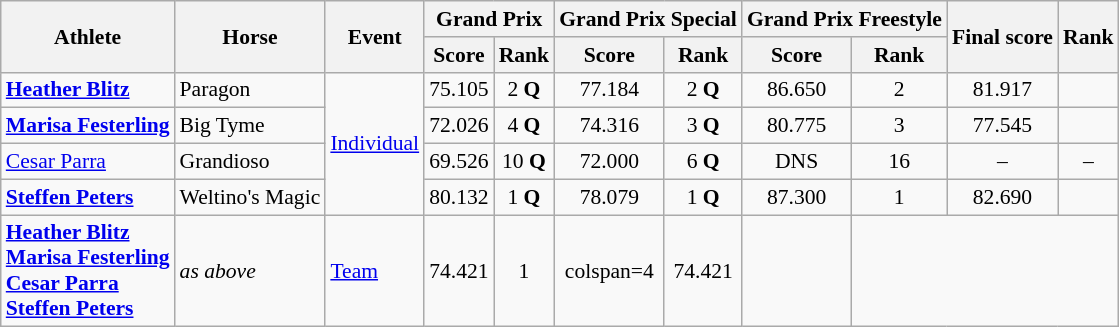<table class="wikitable" style="font-size:90%">
<tr>
<th rowspan=2>Athlete</th>
<th rowspan=2>Horse</th>
<th rowspan=2>Event</th>
<th colspan=2>Grand Prix</th>
<th colspan=2>Grand Prix Special</th>
<th colspan=2>Grand Prix Freestyle</th>
<th rowspan=2>Final score</th>
<th rowspan=2>Rank</th>
</tr>
<tr>
<th>Score</th>
<th>Rank</th>
<th>Score</th>
<th>Rank</th>
<th>Score</th>
<th>Rank</th>
</tr>
<tr align=center>
<td align=left><strong><a href='#'>Heather Blitz</a></strong></td>
<td align=left>Paragon</td>
<td align=left rowspan=4><a href='#'>Individual</a></td>
<td>75.105</td>
<td>2 <strong>Q</strong></td>
<td>77.184</td>
<td>2 <strong>Q</strong></td>
<td>86.650</td>
<td>2</td>
<td>81.917</td>
<td></td>
</tr>
<tr align=center>
<td align=left><strong><a href='#'>Marisa Festerling</a></strong></td>
<td align=left>Big Tyme</td>
<td>72.026</td>
<td>4 <strong>Q</strong></td>
<td>74.316</td>
<td>3 <strong>Q</strong></td>
<td>80.775</td>
<td>3</td>
<td>77.545</td>
<td></td>
</tr>
<tr align=center>
<td align=left><a href='#'>Cesar Parra</a></td>
<td align=left>Grandioso</td>
<td>69.526</td>
<td>10 <strong>Q</strong></td>
<td>72.000</td>
<td>6 <strong>Q</strong></td>
<td>DNS</td>
<td>16</td>
<td>–</td>
<td>–</td>
</tr>
<tr align=center>
<td align=left><strong><a href='#'>Steffen Peters</a></strong></td>
<td align=left>Weltino's Magic</td>
<td>80.132</td>
<td>1 <strong>Q</strong></td>
<td>78.079</td>
<td>1 <strong>Q</strong></td>
<td>87.300</td>
<td>1</td>
<td>82.690</td>
<td></td>
</tr>
<tr align=center>
<td align=left><strong><a href='#'>Heather Blitz</a><br><a href='#'>Marisa Festerling</a><br><a href='#'>Cesar Parra</a><br><a href='#'>Steffen Peters</a></strong></td>
<td align=left><em>as above</em></td>
<td align=left><a href='#'>Team</a></td>
<td>74.421</td>
<td>1</td>
<td>colspan=4 </td>
<td>74.421</td>
<td></td>
</tr>
</table>
